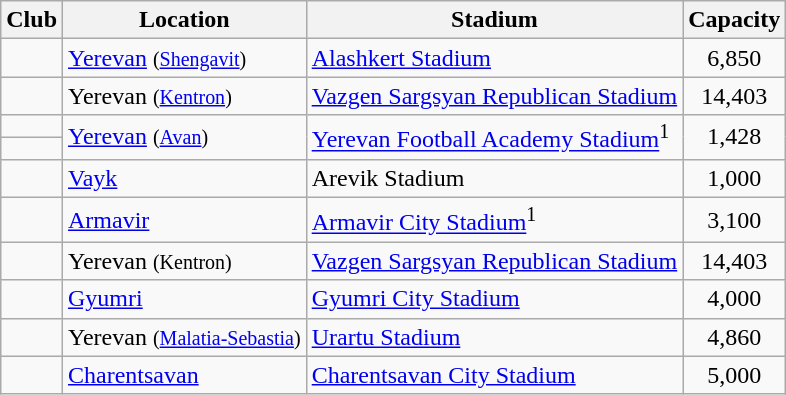<table class="wikitable sortable">
<tr>
<th>Club</th>
<th>Location</th>
<th>Stadium</th>
<th>Capacity</th>
</tr>
<tr>
<td></td>
<td><a href='#'>Yerevan</a> <small>(<a href='#'>Shengavit</a>)</small></td>
<td><a href='#'>Alashkert Stadium</a></td>
<td style="text-align:center;">6,850</td>
</tr>
<tr>
<td></td>
<td>Yerevan <small>(<a href='#'>Kentron</a>)</small></td>
<td><a href='#'>Vazgen Sargsyan Republican Stadium</a></td>
<td style="text-align:center;">14,403</td>
</tr>
<tr>
<td></td>
<td rowspan=2><a href='#'>Yerevan</a> <small>(<a href='#'>Avan</a>)</small></td>
<td rowspan=2><a href='#'>Yerevan Football Academy Stadium</a><sup>1</sup></td>
<td style="text-align:center;" rowspan=2>1,428</td>
</tr>
<tr>
<td></td>
</tr>
<tr>
<td></td>
<td><a href='#'>Vayk</a></td>
<td>Arevik Stadium</td>
<td style="text-align:center;">1,000</td>
</tr>
<tr>
<td></td>
<td><a href='#'>Armavir</a></td>
<td><a href='#'>Armavir City Stadium</a><sup>1</sup></td>
<td style="text-align:center;">3,100</td>
</tr>
<tr>
<td></td>
<td>Yerevan <small>(Kentron)</small></td>
<td><a href='#'>Vazgen Sargsyan Republican Stadium</a></td>
<td style="text-align:center;">14,403</td>
</tr>
<tr>
<td></td>
<td><a href='#'>Gyumri</a></td>
<td><a href='#'>Gyumri City Stadium</a></td>
<td style="text-align:center;">4,000</td>
</tr>
<tr>
<td></td>
<td>Yerevan <small>(<a href='#'>Malatia-Sebastia</a>)</small></td>
<td><a href='#'>Urartu Stadium</a></td>
<td style="text-align:center;">4,860</td>
</tr>
<tr>
<td></td>
<td><a href='#'>Charentsavan</a></td>
<td><a href='#'>Charentsavan City Stadium</a></td>
<td style="text-align:center;">5,000</td>
</tr>
</table>
